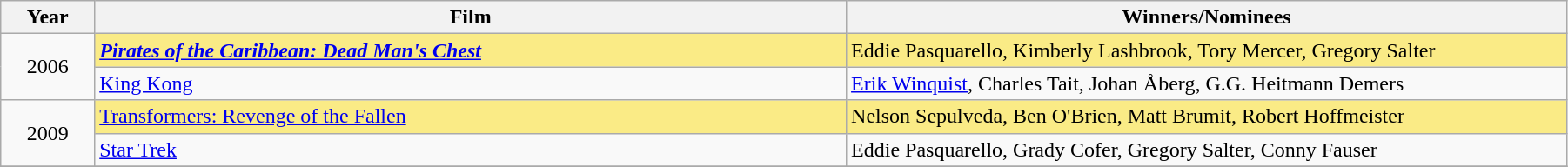<table class="wikitable" width="95%" cellpadding="5">
<tr>
<th width="6%">Year</th>
<th width="48%">Film</th>
<th width="48%">Winners/Nominees</th>
</tr>
<tr>
<td rowspan=2 style="text-align:center">2006<br></td>
<td style="background:#FAEB86;"><strong><em><a href='#'>Pirates of the Caribbean: Dead Man's Chest</a><em> <strong></td>
<td style="background:#FAEB86;"></strong>Eddie Pasquarello, Kimberly Lashbrook, Tory Mercer, Gregory Salter<strong></td>
</tr>
<tr>
<td></em><a href='#'>King Kong</a><em></td>
<td><a href='#'>Erik Winquist</a>, Charles Tait, Johan Åberg, G.G. Heitmann Demers</td>
</tr>
<tr>
<td rowspan=2 style="text-align:center">2009<br></td>
<td style="background:#FAEB86;"></em></strong><a href='#'>Transformers: Revenge of the Fallen</a><strong><em></td>
<td style="background:#FAEB86;"></strong>Nelson Sepulveda, Ben O'Brien, Matt Brumit, Robert Hoffmeister<strong></td>
</tr>
<tr>
<td></em><a href='#'>Star Trek</a><em></td>
<td>Eddie Pasquarello, Grady Cofer, Gregory Salter, Conny Fauser</td>
</tr>
<tr>
</tr>
</table>
